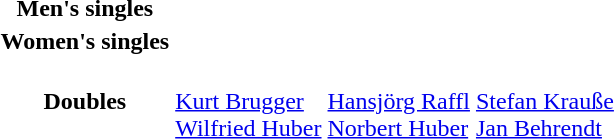<table>
<tr>
<th scope="row">Men's singles <br></th>
<td></td>
<td></td>
<td></td>
</tr>
<tr>
<th scope="row">Women's singles <br></th>
<td></td>
<td></td>
<td></td>
</tr>
<tr>
<th scope="row">Doubles <br></th>
<td><br> <a href='#'>Kurt Brugger</a> <br> <a href='#'>Wilfried Huber</a></td>
<td><br> <a href='#'>Hansjörg Raffl</a> <br> <a href='#'>Norbert Huber</a></td>
<td><br> <a href='#'>Stefan Krauße</a> <br> <a href='#'>Jan Behrendt</a></td>
</tr>
</table>
